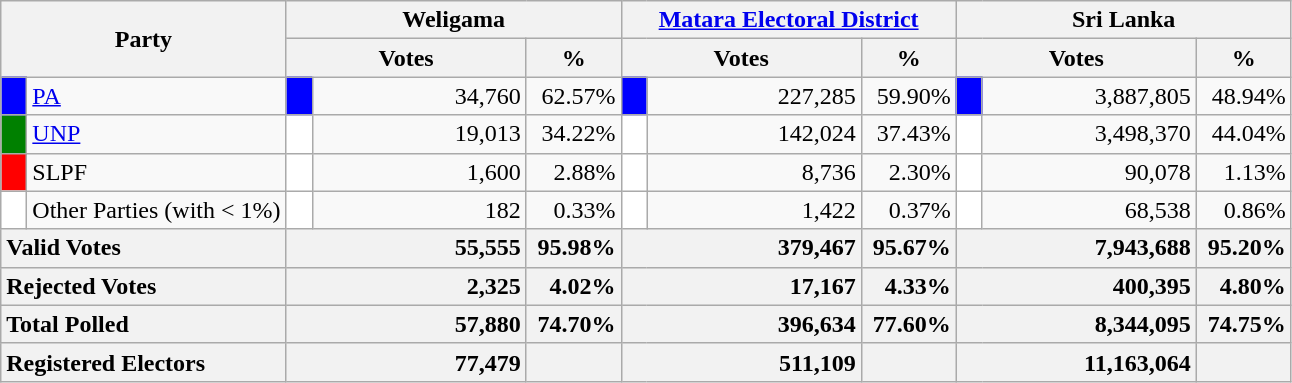<table class="wikitable">
<tr>
<th colspan="2" width="144px"rowspan="2">Party</th>
<th colspan="3" width="216px">Weligama</th>
<th colspan="3" width="216px"><a href='#'>Matara Electoral District</a></th>
<th colspan="3" width="216px">Sri Lanka</th>
</tr>
<tr>
<th colspan="2" width="144px">Votes</th>
<th>%</th>
<th colspan="2" width="144px">Votes</th>
<th>%</th>
<th colspan="2" width="144px">Votes</th>
<th>%</th>
</tr>
<tr>
<td style="background-color:blue;" width="10px"></td>
<td style="text-align:left;"><a href='#'>PA</a></td>
<td style="background-color:blue;" width="10px"></td>
<td style="text-align:right;">34,760</td>
<td style="text-align:right;">62.57%</td>
<td style="background-color:blue;" width="10px"></td>
<td style="text-align:right;">227,285</td>
<td style="text-align:right;">59.90%</td>
<td style="background-color:blue;" width="10px"></td>
<td style="text-align:right;">3,887,805</td>
<td style="text-align:right;">48.94%</td>
</tr>
<tr>
<td style="background-color:green;" width="10px"></td>
<td style="text-align:left;"><a href='#'>UNP</a></td>
<td style="background-color:white;" width="10px"></td>
<td style="text-align:right;">19,013</td>
<td style="text-align:right;">34.22%</td>
<td style="background-color:white;" width="10px"></td>
<td style="text-align:right;">142,024</td>
<td style="text-align:right;">37.43%</td>
<td style="background-color:white;" width="10px"></td>
<td style="text-align:right;">3,498,370</td>
<td style="text-align:right;">44.04%</td>
</tr>
<tr>
<td style="background-color:red;" width="10px"></td>
<td style="text-align:left;">SLPF</td>
<td style="background-color:white;" width="10px"></td>
<td style="text-align:right;">1,600</td>
<td style="text-align:right;">2.88%</td>
<td style="background-color:white;" width="10px"></td>
<td style="text-align:right;">8,736</td>
<td style="text-align:right;">2.30%</td>
<td style="background-color:white;" width="10px"></td>
<td style="text-align:right;">90,078</td>
<td style="text-align:right;">1.13%</td>
</tr>
<tr>
<td style="background-color:white;" width="10px"></td>
<td style="text-align:left;">Other Parties (with < 1%)</td>
<td style="background-color:white;" width="10px"></td>
<td style="text-align:right;">182</td>
<td style="text-align:right;">0.33%</td>
<td style="background-color:white;" width="10px"></td>
<td style="text-align:right;">1,422</td>
<td style="text-align:right;">0.37%</td>
<td style="background-color:white;" width="10px"></td>
<td style="text-align:right;">68,538</td>
<td style="text-align:right;">0.86%</td>
</tr>
<tr>
<th colspan="2" width="144px"style="text-align:left;">Valid Votes</th>
<th style="text-align:right;"colspan="2" width="144px">55,555</th>
<th style="text-align:right;">95.98%</th>
<th style="text-align:right;"colspan="2" width="144px">379,467</th>
<th style="text-align:right;">95.67%</th>
<th style="text-align:right;"colspan="2" width="144px">7,943,688</th>
<th style="text-align:right;">95.20%</th>
</tr>
<tr>
<th colspan="2" width="144px"style="text-align:left;">Rejected Votes</th>
<th style="text-align:right;"colspan="2" width="144px">2,325</th>
<th style="text-align:right;">4.02%</th>
<th style="text-align:right;"colspan="2" width="144px">17,167</th>
<th style="text-align:right;">4.33%</th>
<th style="text-align:right;"colspan="2" width="144px">400,395</th>
<th style="text-align:right;">4.80%</th>
</tr>
<tr>
<th colspan="2" width="144px"style="text-align:left;">Total Polled</th>
<th style="text-align:right;"colspan="2" width="144px">57,880</th>
<th style="text-align:right;">74.70%</th>
<th style="text-align:right;"colspan="2" width="144px">396,634</th>
<th style="text-align:right;">77.60%</th>
<th style="text-align:right;"colspan="2" width="144px">8,344,095</th>
<th style="text-align:right;">74.75%</th>
</tr>
<tr>
<th colspan="2" width="144px"style="text-align:left;">Registered Electors</th>
<th style="text-align:right;"colspan="2" width="144px">77,479</th>
<th></th>
<th style="text-align:right;"colspan="2" width="144px">511,109</th>
<th></th>
<th style="text-align:right;"colspan="2" width="144px">11,163,064</th>
<th></th>
</tr>
</table>
